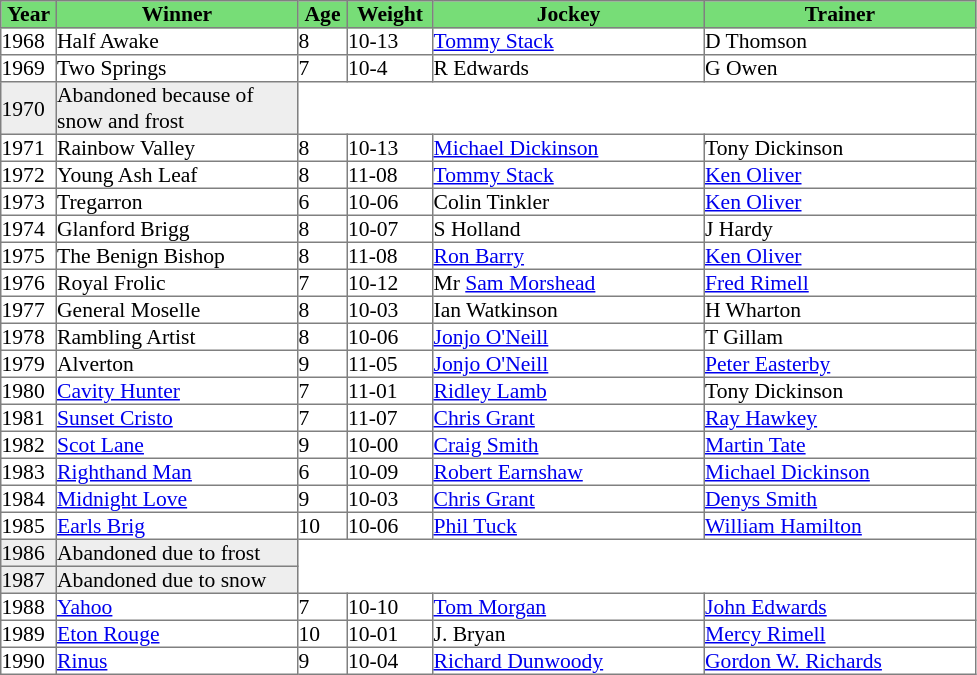<table class = "sortable" | border="1" cellpadding="0" style="border-collapse: collapse; font-size:90%">
<tr bgcolor="#77dd77" align="center">
<th width="36px"><strong>Year</strong><br></th>
<th width="160px"><strong>Winner</strong><br></th>
<th width="32px"><strong>Age</strong><br></th>
<th width="56px"><strong>Weight</strong><br></th>
<th width="180px"><strong>Jockey</strong><br></th>
<th width="180px"><strong>Trainer</strong><br></th>
</tr>
<tr>
<td>1968</td>
<td>Half Awake</td>
<td>8</td>
<td>10-13</td>
<td><a href='#'>Tommy Stack</a></td>
<td>D Thomson</td>
</tr>
<tr>
<td>1969</td>
<td>Two Springs</td>
<td>7</td>
<td>10-4</td>
<td>R Edwards</td>
<td>G Owen</td>
</tr>
<tr bgcolor="#eeeeee">
<td>1970<td>Abandoned because of snow and frost</td></td>
</tr>
<tr>
<td>1971</td>
<td>Rainbow Valley</td>
<td>8</td>
<td>10-13</td>
<td><a href='#'>Michael Dickinson</a></td>
<td>Tony Dickinson</td>
</tr>
<tr>
<td>1972</td>
<td>Young Ash Leaf</td>
<td>8</td>
<td>11-08</td>
<td><a href='#'>Tommy Stack</a></td>
<td><a href='#'>Ken Oliver</a></td>
</tr>
<tr>
<td>1973</td>
<td>Tregarron</td>
<td>6</td>
<td>10-06</td>
<td>Colin Tinkler</td>
<td><a href='#'>Ken Oliver</a></td>
</tr>
<tr>
<td>1974</td>
<td>Glanford Brigg</td>
<td>8</td>
<td>10-07</td>
<td>S Holland</td>
<td>J Hardy</td>
</tr>
<tr>
<td>1975</td>
<td>The Benign Bishop</td>
<td>8</td>
<td>11-08</td>
<td><a href='#'>Ron Barry</a></td>
<td><a href='#'>Ken Oliver</a></td>
</tr>
<tr>
<td>1976</td>
<td>Royal Frolic</td>
<td>7</td>
<td>10-12</td>
<td>Mr <a href='#'>Sam Morshead</a></td>
<td><a href='#'>Fred Rimell</a></td>
</tr>
<tr>
<td>1977</td>
<td>General Moselle</td>
<td>8</td>
<td>10-03</td>
<td>Ian Watkinson</td>
<td>H Wharton</td>
</tr>
<tr>
<td>1978</td>
<td>Rambling Artist</td>
<td>8</td>
<td>10-06</td>
<td><a href='#'>Jonjo O'Neill</a></td>
<td>T Gillam</td>
</tr>
<tr>
<td>1979</td>
<td>Alverton</td>
<td>9</td>
<td>11-05</td>
<td><a href='#'>Jonjo O'Neill</a></td>
<td><a href='#'>Peter Easterby</a></td>
</tr>
<tr>
<td>1980</td>
<td><a href='#'>Cavity Hunter</a></td>
<td>7</td>
<td>11-01</td>
<td><a href='#'>Ridley Lamb</a></td>
<td>Tony Dickinson</td>
</tr>
<tr>
<td>1981</td>
<td><a href='#'>Sunset Cristo</a></td>
<td>7</td>
<td>11-07</td>
<td><a href='#'>Chris Grant</a></td>
<td><a href='#'>Ray Hawkey</a></td>
</tr>
<tr>
<td>1982</td>
<td><a href='#'>Scot Lane</a></td>
<td>9</td>
<td>10-00</td>
<td><a href='#'>Craig Smith</a></td>
<td><a href='#'>Martin Tate</a></td>
</tr>
<tr>
<td>1983</td>
<td><a href='#'>Righthand Man</a></td>
<td>6</td>
<td>10-09</td>
<td><a href='#'>Robert Earnshaw</a></td>
<td><a href='#'>Michael Dickinson</a></td>
</tr>
<tr>
<td>1984</td>
<td><a href='#'>Midnight Love</a></td>
<td>9</td>
<td>10-03</td>
<td><a href='#'>Chris Grant</a></td>
<td><a href='#'>Denys Smith</a></td>
</tr>
<tr>
<td>1985</td>
<td><a href='#'>Earls Brig</a></td>
<td>10</td>
<td>10-06</td>
<td><a href='#'>Phil Tuck</a></td>
<td><a href='#'>William Hamilton</a></td>
</tr>
<tr bgcolor="#eeeeee">
<td>1986<td>Abandoned due to frost</td></td>
</tr>
<tr bgcolor="#eeeeee">
<td>1987<td>Abandoned due to snow</td></td>
</tr>
<tr>
<td>1988</td>
<td><a href='#'>Yahoo</a></td>
<td>7</td>
<td>10-10</td>
<td><a href='#'>Tom Morgan</a></td>
<td><a href='#'>John Edwards</a></td>
</tr>
<tr>
<td>1989</td>
<td><a href='#'>Eton Rouge</a></td>
<td>10</td>
<td>10-01</td>
<td>J. Bryan</td>
<td><a href='#'>Mercy Rimell</a></td>
</tr>
<tr>
<td>1990</td>
<td><a href='#'>Rinus</a></td>
<td>9</td>
<td>10-04</td>
<td><a href='#'>Richard Dunwoody</a></td>
<td><a href='#'>Gordon W. Richards</a></td>
</tr>
</table>
